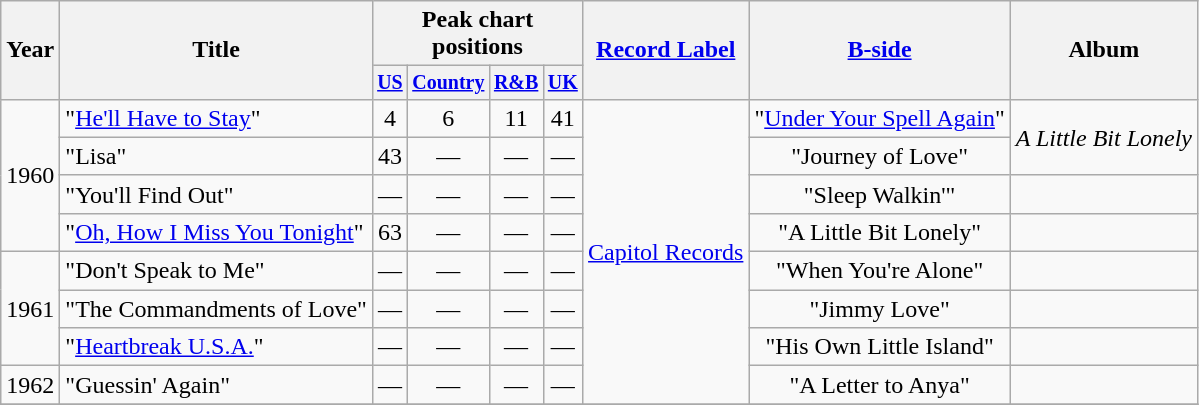<table class="wikitable" style=text-align:center;>
<tr>
<th rowspan="2">Year</th>
<th rowspan="2">Title</th>
<th colspan="4">Peak chart<br>positions</th>
<th rowspan="2"><a href='#'>Record Label</a></th>
<th rowspan="2"><a href='#'>B-side</a></th>
<th rowspan="2">Album</th>
</tr>
<tr style="font-size:smaller;">
<th align=centre><a href='#'>US</a></th>
<th align=centre><a href='#'>Country</a></th>
<th align=centre><a href='#'>R&B</a></th>
<th align=centre><a href='#'>UK</a></th>
</tr>
<tr>
<td rowspan="4">1960</td>
<td align=left>"<a href='#'>He'll Have to Stay</a>"</td>
<td>4</td>
<td>6</td>
<td>11</td>
<td>41</td>
<td rowspan="8"><a href='#'>Capitol Records</a></td>
<td>"<a href='#'>Under Your Spell Again</a>"</td>
<td rowspan="2"><em>A Little Bit Lonely</em></td>
</tr>
<tr>
<td align=left>"Lisa"</td>
<td>43</td>
<td>—</td>
<td>—</td>
<td>—</td>
<td>"Journey of Love"</td>
</tr>
<tr>
<td align=left>"You'll Find Out"</td>
<td>—</td>
<td>—</td>
<td>—</td>
<td>—</td>
<td>"Sleep Walkin'"</td>
<td rowspan="1"></td>
</tr>
<tr>
<td align=left>"<a href='#'>Oh, How I Miss You Tonight</a>"</td>
<td>63</td>
<td>—</td>
<td>—</td>
<td>—</td>
<td>"A Little Bit Lonely"</td>
<td rowspan="1"></td>
</tr>
<tr>
<td rowspan="3">1961</td>
<td align=left>"Don't Speak to Me"</td>
<td>—</td>
<td>—</td>
<td>—</td>
<td>—</td>
<td>"When You're Alone"</td>
<td rowspan="1"></td>
</tr>
<tr>
<td align=left>"The Commandments of Love"</td>
<td>—</td>
<td>—</td>
<td>—</td>
<td>—</td>
<td>"Jimmy Love"</td>
<td rowspan="1"></td>
</tr>
<tr>
<td align=left>"<a href='#'>Heartbreak U.S.A.</a>"</td>
<td>—</td>
<td>—</td>
<td>—</td>
<td>—</td>
<td>"His Own Little Island"</td>
<td rowspan="1"></td>
</tr>
<tr>
<td rowspan="1">1962</td>
<td align=left>"Guessin' Again"</td>
<td>—</td>
<td>—</td>
<td>—</td>
<td>—</td>
<td>"A Letter to Anya"</td>
<td rowspan="1"></td>
</tr>
<tr>
</tr>
</table>
